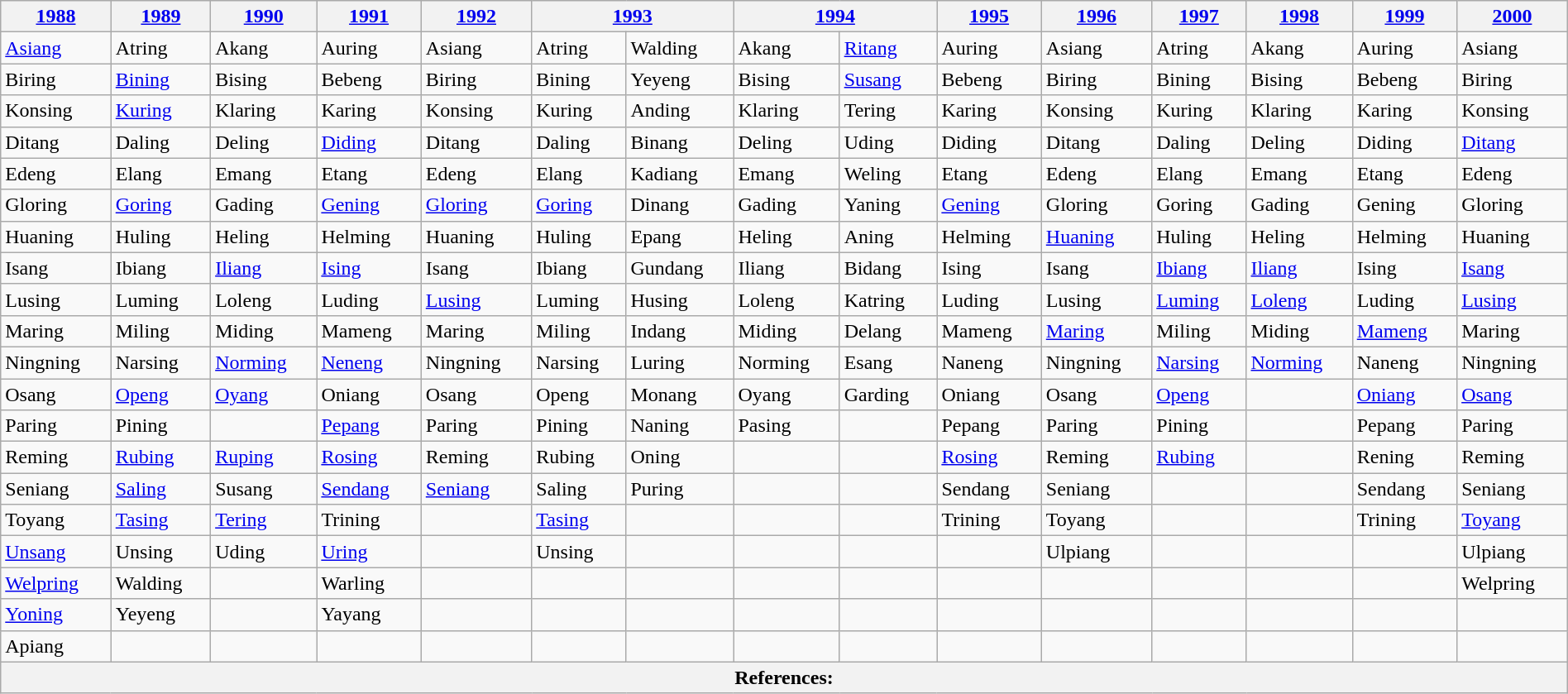<table class="wikitable" width="100%">
<tr>
<th><a href='#'>1988</a></th>
<th><a href='#'>1989</a></th>
<th><a href='#'>1990</a></th>
<th><a href='#'>1991</a></th>
<th><a href='#'>1992</a></th>
<th colspan=2><a href='#'>1993</a></th>
<th colspan=2><a href='#'>1994</a></th>
<th><a href='#'>1995</a></th>
<th><a href='#'>1996</a></th>
<th><a href='#'>1997</a></th>
<th><a href='#'>1998</a></th>
<th><a href='#'>1999</a></th>
<th><a href='#'>2000</a></th>
</tr>
<tr>
<td><a href='#'>Asiang</a></td>
<td>Atring</td>
<td>Akang</td>
<td>Auring</td>
<td>Asiang</td>
<td>Atring</td>
<td>Walding</td>
<td>Akang</td>
<td><a href='#'>Ritang</a></td>
<td>Auring</td>
<td>Asiang</td>
<td>Atring</td>
<td>Akang</td>
<td>Auring</td>
<td>Asiang</td>
</tr>
<tr>
<td>Biring</td>
<td><a href='#'>Bining</a></td>
<td>Bising</td>
<td>Bebeng</td>
<td>Biring</td>
<td>Bining</td>
<td>Yeyeng</td>
<td>Bising</td>
<td><a href='#'>Susang</a></td>
<td>Bebeng</td>
<td>Biring</td>
<td>Bining</td>
<td>Bising</td>
<td>Bebeng</td>
<td>Biring</td>
</tr>
<tr>
<td>Konsing</td>
<td><a href='#'>Kuring</a></td>
<td>Klaring</td>
<td>Karing</td>
<td>Konsing</td>
<td>Kuring</td>
<td>Anding</td>
<td>Klaring</td>
<td>Tering</td>
<td>Karing</td>
<td>Konsing</td>
<td>Kuring</td>
<td>Klaring</td>
<td>Karing</td>
<td>Konsing</td>
</tr>
<tr>
<td>Ditang</td>
<td>Daling</td>
<td>Deling</td>
<td><a href='#'>Diding</a></td>
<td>Ditang</td>
<td>Daling</td>
<td>Binang</td>
<td>Deling</td>
<td>Uding</td>
<td>Diding</td>
<td>Ditang</td>
<td>Daling</td>
<td>Deling</td>
<td>Diding</td>
<td><a href='#'>Ditang</a></td>
</tr>
<tr>
<td>Edeng</td>
<td>Elang</td>
<td>Emang</td>
<td>Etang</td>
<td>Edeng</td>
<td>Elang</td>
<td>Kadiang</td>
<td>Emang</td>
<td>Weling</td>
<td>Etang</td>
<td>Edeng</td>
<td>Elang</td>
<td>Emang</td>
<td>Etang</td>
<td>Edeng</td>
</tr>
<tr>
<td>Gloring</td>
<td><a href='#'>Goring</a></td>
<td>Gading</td>
<td><a href='#'>Gening</a></td>
<td><a href='#'>Gloring</a></td>
<td><a href='#'>Goring</a></td>
<td>Dinang</td>
<td>Gading</td>
<td>Yaning</td>
<td><a href='#'>Gening</a></td>
<td>Gloring</td>
<td>Goring</td>
<td>Gading</td>
<td>Gening</td>
<td>Gloring</td>
</tr>
<tr>
<td>Huaning</td>
<td>Huling</td>
<td>Heling</td>
<td>Helming</td>
<td>Huaning</td>
<td>Huling</td>
<td>Epang</td>
<td>Heling</td>
<td>Aning</td>
<td>Helming</td>
<td><a href='#'>Huaning</a></td>
<td>Huling</td>
<td>Heling</td>
<td>Helming</td>
<td>Huaning</td>
</tr>
<tr>
<td>Isang</td>
<td>Ibiang</td>
<td><a href='#'>Iliang</a></td>
<td><a href='#'>Ising</a></td>
<td>Isang</td>
<td>Ibiang</td>
<td>Gundang</td>
<td>Iliang</td>
<td>Bidang</td>
<td>Ising</td>
<td>Isang</td>
<td><a href='#'>Ibiang</a></td>
<td><a href='#'>Iliang</a></td>
<td>Ising</td>
<td><a href='#'>Isang</a></td>
</tr>
<tr>
<td>Lusing</td>
<td>Luming</td>
<td>Loleng</td>
<td>Luding</td>
<td><a href='#'>Lusing</a></td>
<td>Luming</td>
<td>Husing</td>
<td>Loleng</td>
<td>Katring</td>
<td>Luding</td>
<td>Lusing</td>
<td><a href='#'>Luming</a></td>
<td><a href='#'>Loleng</a></td>
<td>Luding</td>
<td><a href='#'>Lusing</a></td>
</tr>
<tr>
<td>Maring</td>
<td>Miling</td>
<td>Miding</td>
<td>Mameng</td>
<td>Maring</td>
<td>Miling</td>
<td>Indang</td>
<td>Miding</td>
<td>Delang</td>
<td>Mameng</td>
<td><a href='#'>Maring</a></td>
<td>Miling</td>
<td>Miding</td>
<td><a href='#'>Mameng</a></td>
<td>Maring</td>
</tr>
<tr>
<td>Ningning</td>
<td>Narsing</td>
<td><a href='#'>Norming</a></td>
<td><a href='#'>Neneng</a></td>
<td>Ningning</td>
<td>Narsing</td>
<td>Luring</td>
<td>Norming</td>
<td>Esang</td>
<td>Naneng</td>
<td>Ningning</td>
<td><a href='#'>Narsing</a></td>
<td><a href='#'>Norming</a></td>
<td>Naneng</td>
<td>Ningning</td>
</tr>
<tr>
<td>Osang</td>
<td><a href='#'>Openg</a></td>
<td><a href='#'>Oyang</a></td>
<td>Oniang</td>
<td>Osang</td>
<td>Openg</td>
<td>Monang</td>
<td>Oyang</td>
<td>Garding</td>
<td>Oniang</td>
<td>Osang</td>
<td><a href='#'>Openg</a></td>
<td></td>
<td><a href='#'>Oniang</a></td>
<td><a href='#'>Osang</a></td>
</tr>
<tr>
<td>Paring</td>
<td>Pining</td>
<td><a href='#'></a></td>
<td><a href='#'>Pepang</a></td>
<td>Paring</td>
<td>Pining</td>
<td>Naning</td>
<td>Pasing</td>
<td></td>
<td>Pepang</td>
<td>Paring</td>
<td>Pining</td>
<td></td>
<td>Pepang</td>
<td>Paring</td>
</tr>
<tr>
<td>Reming</td>
<td><a href='#'>Rubing</a></td>
<td><a href='#'>Ruping</a></td>
<td><a href='#'>Rosing</a></td>
<td>Reming</td>
<td>Rubing</td>
<td>Oning</td>
<td></td>
<td></td>
<td><a href='#'>Rosing</a></td>
<td>Reming</td>
<td><a href='#'>Rubing</a></td>
<td></td>
<td>Rening</td>
<td>Reming</td>
</tr>
<tr>
<td>Seniang</td>
<td><a href='#'>Saling</a></td>
<td>Susang</td>
<td><a href='#'>Sendang</a></td>
<td><a href='#'>Seniang</a></td>
<td>Saling</td>
<td>Puring</td>
<td></td>
<td></td>
<td>Sendang</td>
<td>Seniang</td>
<td></td>
<td></td>
<td>Sendang</td>
<td>Seniang</td>
</tr>
<tr>
<td>Toyang</td>
<td><a href='#'>Tasing</a></td>
<td><a href='#'>Tering</a></td>
<td>Trining</td>
<td></td>
<td><a href='#'>Tasing</a></td>
<td></td>
<td></td>
<td></td>
<td>Trining</td>
<td>Toyang</td>
<td></td>
<td></td>
<td>Trining</td>
<td><a href='#'>Toyang</a></td>
</tr>
<tr>
<td><a href='#'>Unsang</a></td>
<td>Unsing</td>
<td>Uding</td>
<td><a href='#'>Uring</a></td>
<td></td>
<td>Unsing</td>
<td></td>
<td></td>
<td></td>
<td></td>
<td>Ulpiang</td>
<td></td>
<td></td>
<td></td>
<td>Ulpiang</td>
</tr>
<tr>
<td><a href='#'>Welpring</a></td>
<td>Walding</td>
<td></td>
<td>Warling</td>
<td></td>
<td></td>
<td></td>
<td></td>
<td></td>
<td></td>
<td></td>
<td></td>
<td></td>
<td></td>
<td>Welpring</td>
</tr>
<tr>
<td><a href='#'>Yoning</a></td>
<td>Yeyeng</td>
<td></td>
<td>Yayang</td>
<td></td>
<td></td>
<td></td>
<td></td>
<td></td>
<td></td>
<td></td>
<td></td>
<td></td>
<td></td>
<td></td>
</tr>
<tr>
<td>Apiang</td>
<td></td>
<td></td>
<td></td>
<td></td>
<td></td>
<td></td>
<td></td>
<td></td>
<td></td>
<td></td>
<td></td>
<td></td>
<td></td>
<td></td>
</tr>
<tr>
<th colspan=19>References:</th>
</tr>
</table>
